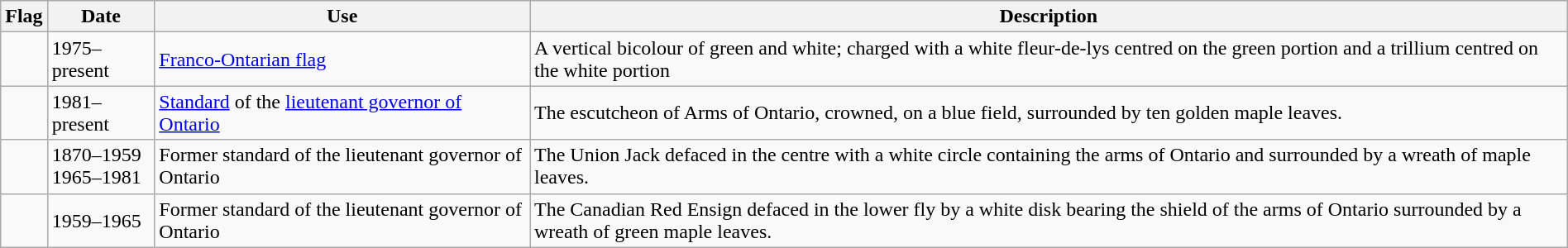<table class="wikitable" style="width:100%;border: 1px #ED2939 solid;">
<tr>
<th>Flag</th>
<th>Date</th>
<th>Use</th>
<th>Description</th>
</tr>
<tr>
<td></td>
<td>1975–present</td>
<td><a href='#'>Franco-Ontarian flag</a></td>
<td>A vertical bicolour of green and white; charged with a white fleur-de-lys centred on the green portion and a trillium centred on the white portion</td>
</tr>
<tr>
<td></td>
<td>1981–present</td>
<td><a href='#'>Standard</a> of the <a href='#'>lieutenant governor of Ontario</a></td>
<td>The escutcheon of Arms of Ontario, crowned, on a blue field, surrounded by ten golden maple leaves.</td>
</tr>
<tr>
<td></td>
<td>1870–1959<br>1965–1981</td>
<td>Former standard of the lieutenant governor of Ontario</td>
<td>The Union Jack defaced in the centre with a white circle containing the arms of Ontario and surrounded by a wreath of maple leaves.</td>
</tr>
<tr>
<td></td>
<td>1959–1965</td>
<td>Former standard of the lieutenant governor of Ontario</td>
<td>The Canadian Red Ensign defaced in the lower fly by a white disk bearing the shield of the arms of Ontario surrounded by a wreath of green maple leaves.</td>
</tr>
</table>
